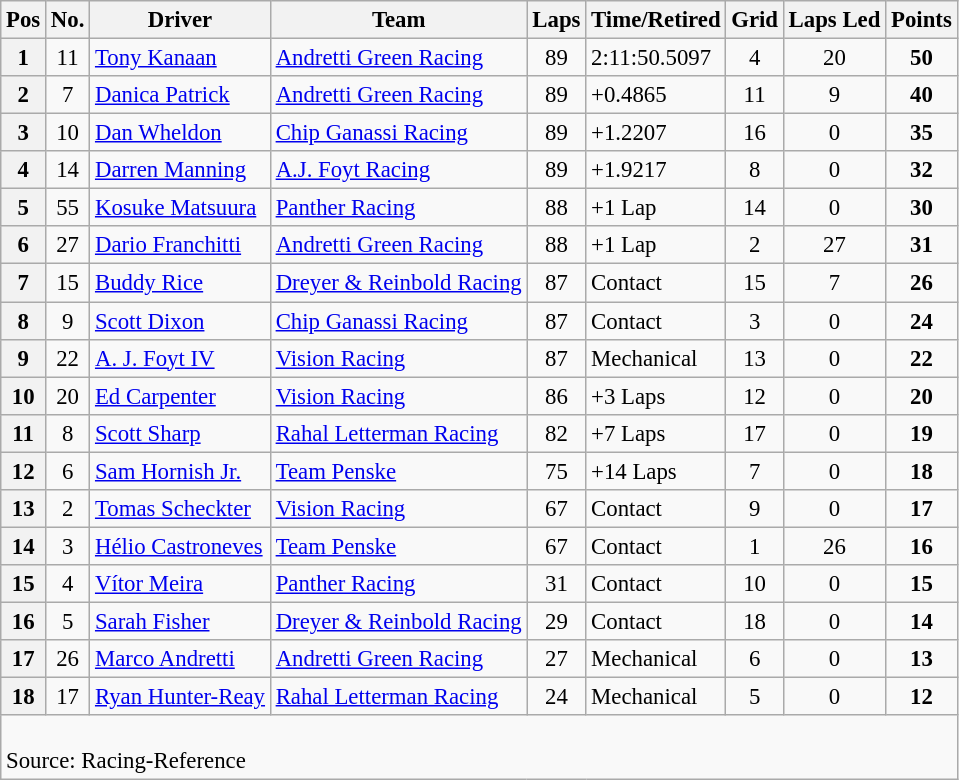<table class="wikitable" style="font-size: 95%">
<tr>
<th scope="col">Pos</th>
<th scope="col">No.</th>
<th scope="col">Driver</th>
<th scope="col">Team</th>
<th scope="col">Laps</th>
<th scope="col">Time/Retired</th>
<th scope="col">Grid</th>
<th scope="col">Laps Led</th>
<th scope="col">Points</th>
</tr>
<tr>
<th scope="row">1</th>
<td align="center">11</td>
<td><a href='#'>Tony Kanaan</a></td>
<td><a href='#'>Andretti Green Racing</a></td>
<td align=center>89</td>
<td align=left>2:11:50.5097</td>
<td align=center>4</td>
<td align=center>20</td>
<td align=center><strong>50</strong></td>
</tr>
<tr>
<th scope="row">2</th>
<td align="center">7</td>
<td><a href='#'>Danica Patrick</a></td>
<td><a href='#'>Andretti Green Racing</a></td>
<td align=center>89</td>
<td align=left>+0.4865</td>
<td align=center>11</td>
<td align=center>9</td>
<td align=center><strong>40</strong></td>
</tr>
<tr>
<th scope="row">3</th>
<td align="center">10</td>
<td><a href='#'>Dan Wheldon</a></td>
<td><a href='#'>Chip Ganassi Racing</a></td>
<td align=center>89</td>
<td align=left>+1.2207</td>
<td align=center>16</td>
<td align=center>0</td>
<td align=center><strong>35</strong></td>
</tr>
<tr>
<th scope="row">4</th>
<td align="center">14</td>
<td><a href='#'>Darren Manning</a></td>
<td><a href='#'>A.J. Foyt Racing</a></td>
<td align=center>89</td>
<td align=left>+1.9217</td>
<td align=center>8</td>
<td align=center>0</td>
<td align=center><strong>32</strong></td>
</tr>
<tr>
<th scope="row">5</th>
<td align="center">55</td>
<td><a href='#'>Kosuke Matsuura</a></td>
<td><a href='#'>Panther Racing</a></td>
<td align=center>88</td>
<td align=left>+1 Lap</td>
<td align=center>14</td>
<td align=center>0</td>
<td align=center><strong>30</strong></td>
</tr>
<tr>
<th scope="row">6</th>
<td align="center">27</td>
<td><a href='#'>Dario Franchitti</a></td>
<td><a href='#'>Andretti Green Racing</a></td>
<td align=center>88</td>
<td align=left>+1 Lap</td>
<td align=center>2</td>
<td align=center>27</td>
<td align=center><strong>31</strong></td>
</tr>
<tr>
<th scope="row">7</th>
<td align="center">15</td>
<td><a href='#'>Buddy Rice</a></td>
<td><a href='#'>Dreyer & Reinbold Racing</a></td>
<td align=center>87</td>
<td align=left>Contact</td>
<td align=center>15</td>
<td align=center>7</td>
<td align=center><strong>26</strong></td>
</tr>
<tr>
<th scope="row">8</th>
<td align="center">9</td>
<td><a href='#'>Scott Dixon</a></td>
<td><a href='#'>Chip Ganassi Racing</a></td>
<td align=center>87</td>
<td align=left>Contact</td>
<td align=center>3</td>
<td align=center>0</td>
<td align=center><strong>24</strong></td>
</tr>
<tr>
<th scope="row">9</th>
<td align="center">22</td>
<td><a href='#'>A. J. Foyt IV</a></td>
<td><a href='#'>Vision Racing</a></td>
<td align=center>87</td>
<td align=left>Mechanical</td>
<td align=center>13</td>
<td align=center>0</td>
<td align=center><strong>22</strong></td>
</tr>
<tr>
<th scope="row">10</th>
<td align="center">20</td>
<td><a href='#'>Ed Carpenter</a></td>
<td><a href='#'>Vision Racing</a></td>
<td align=center>86</td>
<td align=left>+3 Laps</td>
<td align=center>12</td>
<td align=center>0</td>
<td align=center><strong>20</strong></td>
</tr>
<tr>
<th scope="row">11</th>
<td align="center">8</td>
<td><a href='#'>Scott Sharp</a></td>
<td><a href='#'>Rahal Letterman Racing</a></td>
<td align=center>82</td>
<td align=left>+7 Laps</td>
<td align=center>17</td>
<td align=center>0</td>
<td align=center><strong>19</strong></td>
</tr>
<tr>
<th scope="row">12</th>
<td align="center">6</td>
<td><a href='#'>Sam Hornish Jr.</a></td>
<td><a href='#'>Team Penske</a></td>
<td align=center>75</td>
<td align=left>+14 Laps</td>
<td align=center>7</td>
<td align=center>0</td>
<td align=center><strong>18</strong></td>
</tr>
<tr>
<th scope="row">13</th>
<td align="center">2</td>
<td><a href='#'>Tomas Scheckter</a></td>
<td><a href='#'>Vision Racing</a></td>
<td align=center>67</td>
<td align=left>Contact</td>
<td align=center>9</td>
<td align=center>0</td>
<td align=center><strong>17</strong></td>
</tr>
<tr>
<th scope="row">14</th>
<td align="center">3</td>
<td><a href='#'>Hélio Castroneves</a></td>
<td><a href='#'>Team Penske</a></td>
<td align=center>67</td>
<td align=left>Contact</td>
<td align=center>1</td>
<td align=center>26</td>
<td align=center><strong>16</strong></td>
</tr>
<tr>
<th scope="row">15</th>
<td align="center">4</td>
<td><a href='#'>Vítor Meira</a></td>
<td><a href='#'>Panther Racing</a></td>
<td align=center>31</td>
<td align=left>Contact</td>
<td align=center>10</td>
<td align=center>0</td>
<td align=center><strong>15</strong></td>
</tr>
<tr>
<th scope="row">16</th>
<td align="center">5</td>
<td><a href='#'>Sarah Fisher</a></td>
<td><a href='#'>Dreyer & Reinbold Racing</a></td>
<td align=center>29</td>
<td align=left>Contact</td>
<td align=center>18</td>
<td align=center>0</td>
<td align=center><strong>14</strong></td>
</tr>
<tr>
<th scope="row">17</th>
<td align="center">26</td>
<td><a href='#'>Marco Andretti</a></td>
<td><a href='#'>Andretti Green Racing</a></td>
<td align=center>27</td>
<td align=left>Mechanical</td>
<td align=center>6</td>
<td align=center>0</td>
<td align=center><strong>13</strong></td>
</tr>
<tr>
<th scope="row">18</th>
<td align="center">17</td>
<td><a href='#'>Ryan Hunter-Reay</a></td>
<td><a href='#'>Rahal Letterman Racing</a></td>
<td align=center>24</td>
<td align=left>Mechanical</td>
<td align=center>5</td>
<td align=center>0</td>
<td align=center><strong>12</strong></td>
</tr>
<tr class="sortbottom">
<td colspan=9><br>Source: Racing-Reference</td>
</tr>
</table>
